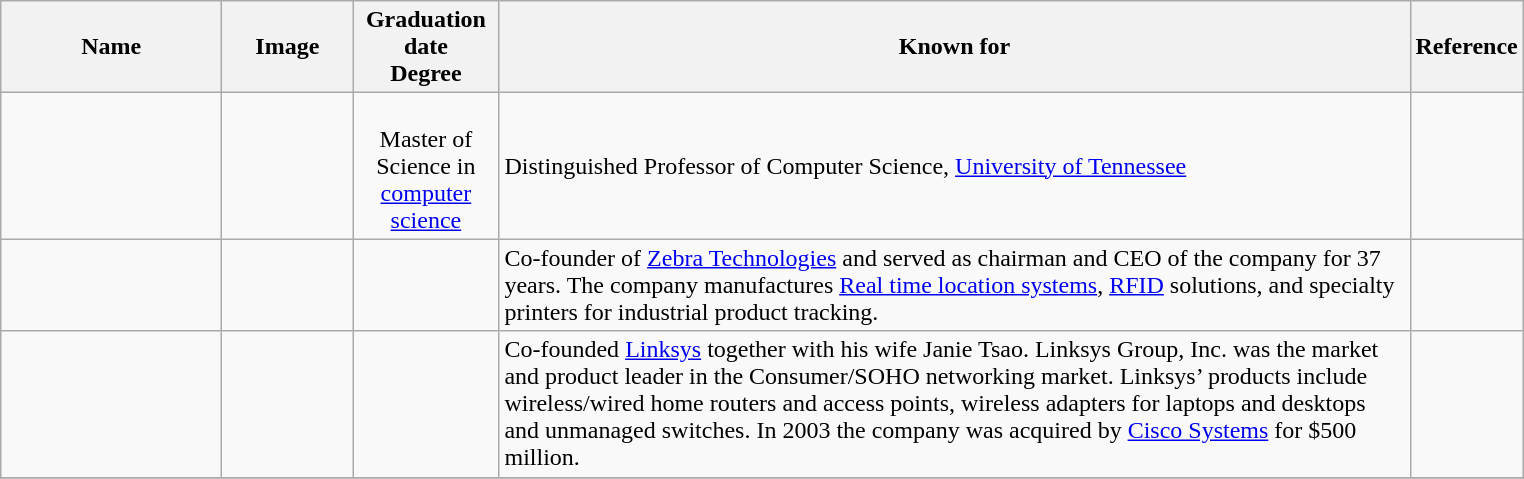<table class="wikitable sortable">
<tr>
<th scope="col" width="140">Name</th>
<th scope="col" width="80" class="unsortable">Image</th>
<th scope="col" width="90">Graduation date<br>Degree</th>
<th scope="col" width="600" class="unsortable">Known for</th>
<th scope="col" width="30" class="unsortable">Reference</th>
</tr>
<tr>
<td></td>
<td></td>
<td align=center><br>Master of Science in <a href='#'>computer science</a></td>
<td>Distinguished Professor of Computer Science, <a href='#'>University of Tennessee</a></td>
<td align="center"></td>
</tr>
<tr>
<td></td>
<td></td>
<td align=center></td>
<td>Co-founder of <a href='#'>Zebra Technologies</a> and served as chairman and CEO of the company for 37 years. The company manufactures <a href='#'>Real time location systems</a>, <a href='#'>RFID</a> solutions, and specialty printers for industrial product tracking.</td>
<td align="center"></td>
</tr>
<tr>
<td></td>
<td></td>
<td align=center><br></td>
<td>Co-founded <a href='#'>Linksys</a> together with his wife Janie Tsao. Linksys Group, Inc. was the market and product leader in the Consumer/SOHO networking market. Linksys’ products include wireless/wired home routers and access points, wireless adapters for laptops and desktops and unmanaged switches. In 2003 the company was acquired by <a href='#'>Cisco Systems</a> for $500 million.</td>
<td align="center"></td>
</tr>
<tr>
</tr>
</table>
